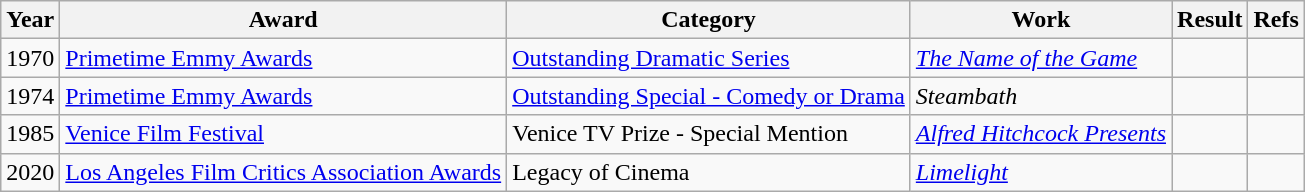<table class="wikitable">
<tr>
<th>Year</th>
<th>Award</th>
<th>Category</th>
<th>Work</th>
<th>Result</th>
<th>Refs</th>
</tr>
<tr>
<td>1970</td>
<td><a href='#'>Primetime Emmy Awards</a></td>
<td><a href='#'>Outstanding Dramatic Series</a></td>
<td><em><a href='#'>The Name of the Game</a></em></td>
<td></td>
<td></td>
</tr>
<tr>
<td>1974</td>
<td><a href='#'>Primetime Emmy Awards</a></td>
<td><a href='#'>Outstanding Special - Comedy or Drama</a></td>
<td><em>Steambath</em></td>
<td></td>
<td></td>
</tr>
<tr>
<td>1985</td>
<td><a href='#'>Venice Film Festival</a></td>
<td>Venice TV Prize - Special Mention</td>
<td><em><a href='#'>Alfred Hitchcock Presents</a></em></td>
<td></td>
<td></td>
</tr>
<tr>
<td>2020</td>
<td><a href='#'>Los Angeles Film Critics Association Awards</a></td>
<td>Legacy of Cinema</td>
<td><em><a href='#'>Limelight</a></em></td>
<td></td>
<td></td>
</tr>
</table>
